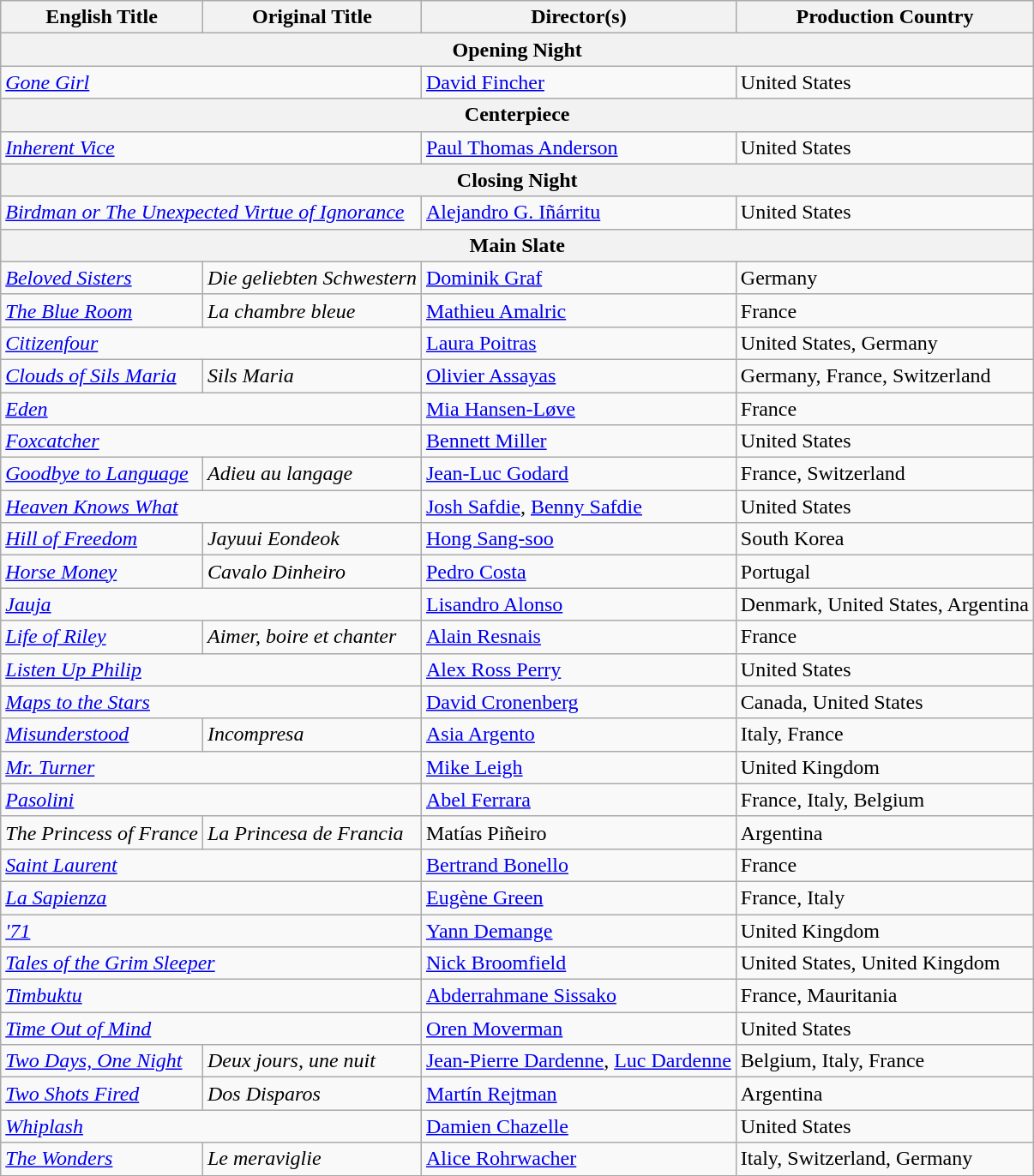<table class="wikitable">
<tr>
<th>English Title</th>
<th>Original Title</th>
<th>Director(s)</th>
<th>Production Country</th>
</tr>
<tr>
<th colspan="4">Opening Night</th>
</tr>
<tr>
<td colspan="2"><a href='#'><em>Gone Girl</em></a></td>
<td><a href='#'>David Fincher</a></td>
<td>United States</td>
</tr>
<tr>
<th colspan="4">Centerpiece</th>
</tr>
<tr>
<td colspan="2"><em><a href='#'>Inherent Vice</a></em></td>
<td><a href='#'>Paul Thomas Anderson</a></td>
<td>United States</td>
</tr>
<tr>
<th colspan="4">Closing Night</th>
</tr>
<tr>
<td colspan="2"><em><a href='#'>Birdman or The Unexpected Virtue of Ignorance</a></em></td>
<td><a href='#'>Alejandro G. Iñárritu</a></td>
<td>United States</td>
</tr>
<tr>
<th colspan="4">Main Slate</th>
</tr>
<tr>
<td><em><a href='#'>Beloved Sisters</a></em></td>
<td><em>Die geliebten Schwestern</em></td>
<td><a href='#'>Dominik Graf</a></td>
<td>Germany</td>
</tr>
<tr>
<td><a href='#'><em>The Blue Room</em></a></td>
<td><em>La chambre bleue</em></td>
<td><a href='#'>Mathieu Amalric</a></td>
<td>France</td>
</tr>
<tr>
<td colspan="2"><em><a href='#'>Citizenfour</a></em></td>
<td><a href='#'>Laura Poitras</a></td>
<td>United States, Germany</td>
</tr>
<tr>
<td><em><a href='#'>Clouds of Sils Maria</a></em></td>
<td><em>Sils Maria</em></td>
<td><a href='#'>Olivier Assayas</a></td>
<td>Germany, France, Switzerland</td>
</tr>
<tr>
<td colspan="2"><a href='#'><em>Eden</em></a></td>
<td><a href='#'>Mia Hansen-Løve</a></td>
<td>France</td>
</tr>
<tr>
<td colspan="2"><em><a href='#'>Foxcatcher</a></em></td>
<td><a href='#'>Bennett Miller</a></td>
<td>United States</td>
</tr>
<tr>
<td><em><a href='#'>Goodbye to Language</a></em></td>
<td><em>Adieu au langage</em></td>
<td><a href='#'>Jean-Luc Godard</a></td>
<td>France, Switzerland</td>
</tr>
<tr>
<td colspan="2"><em><a href='#'>Heaven Knows What</a></em></td>
<td><a href='#'>Josh Safdie</a>, <a href='#'>Benny Safdie</a></td>
<td>United States</td>
</tr>
<tr>
<td><em><a href='#'>Hill of Freedom</a></em></td>
<td><em>Jayuui Eondeok</em></td>
<td><a href='#'>Hong Sang-soo</a></td>
<td>South Korea</td>
</tr>
<tr>
<td><em><a href='#'>Horse Money</a></em></td>
<td><em>Cavalo Dinheiro</em></td>
<td><a href='#'>Pedro Costa</a></td>
<td>Portugal</td>
</tr>
<tr>
<td colspan="2"><em><a href='#'>Jauja</a></em></td>
<td><a href='#'>Lisandro Alonso</a></td>
<td>Denmark, United States, Argentina</td>
</tr>
<tr>
<td><a href='#'><em>Life of Riley</em></a></td>
<td><em>Aimer, boire et chanter</em></td>
<td><a href='#'>Alain Resnais</a></td>
<td>France</td>
</tr>
<tr>
<td colspan="2"><em><a href='#'>Listen Up Philip</a></em></td>
<td><a href='#'>Alex Ross Perry</a></td>
<td>United States</td>
</tr>
<tr>
<td colspan="2"><em><a href='#'>Maps to the Stars</a></em></td>
<td><a href='#'>David Cronenberg</a></td>
<td>Canada, United States</td>
</tr>
<tr>
<td><a href='#'><em>Misunderstood</em></a></td>
<td><em>Incompresa</em></td>
<td><a href='#'>Asia Argento</a></td>
<td>Italy, France</td>
</tr>
<tr>
<td colspan="2"><em><a href='#'>Mr. Turner</a></em></td>
<td><a href='#'>Mike Leigh</a></td>
<td>United Kingdom</td>
</tr>
<tr>
<td colspan="2"><em><a href='#'>Pasolini</a></em></td>
<td><a href='#'>Abel Ferrara</a></td>
<td>France, Italy, Belgium</td>
</tr>
<tr>
<td><em>The Princess of France</em></td>
<td><em>La Princesa de Francia</em></td>
<td>Matías Piñeiro</td>
<td>Argentina</td>
</tr>
<tr>
<td colspan="2"><a href='#'><em>Saint Laurent</em></a></td>
<td><a href='#'>Bertrand Bonello</a></td>
<td>France</td>
</tr>
<tr>
<td colspan="2"><em><a href='#'>La Sapienza</a></em></td>
<td><a href='#'>Eugène Green</a></td>
<td>France, Italy</td>
</tr>
<tr>
<td colspan="2"><a href='#'><em>'71</em></a></td>
<td><a href='#'>Yann Demange</a></td>
<td>United Kingdom</td>
</tr>
<tr>
<td colspan="2"><em><a href='#'>Tales of the Grim Sleeper</a></em></td>
<td><a href='#'>Nick Broomfield</a></td>
<td>United States, United Kingdom</td>
</tr>
<tr>
<td colspan="2"><em><a href='#'>Timbuktu</a></em></td>
<td><a href='#'>Abderrahmane Sissako</a></td>
<td>France, Mauritania</td>
</tr>
<tr>
<td colspan="2"><a href='#'><em>Time Out of Mind</em></a></td>
<td><a href='#'>Oren Moverman</a></td>
<td>United States</td>
</tr>
<tr>
<td><em><a href='#'>Two Days, One Night</a></em></td>
<td><em>Deux jours, une nuit</em></td>
<td><a href='#'>Jean-Pierre Dardenne</a>, <a href='#'>Luc Dardenne</a></td>
<td>Belgium, Italy, France</td>
</tr>
<tr>
<td><em><a href='#'>Two Shots Fired</a></em></td>
<td><em>Dos Disparos</em></td>
<td><a href='#'>Martín Rejtman</a></td>
<td>Argentina</td>
</tr>
<tr>
<td colspan="2"><a href='#'><em>Whiplash</em></a></td>
<td><a href='#'>Damien Chazelle</a></td>
<td>United States</td>
</tr>
<tr>
<td><a href='#'><em>The Wonders</em></a></td>
<td><em>Le meraviglie</em></td>
<td><a href='#'>Alice Rohrwacher</a></td>
<td>Italy, Switzerland, Germany</td>
</tr>
</table>
